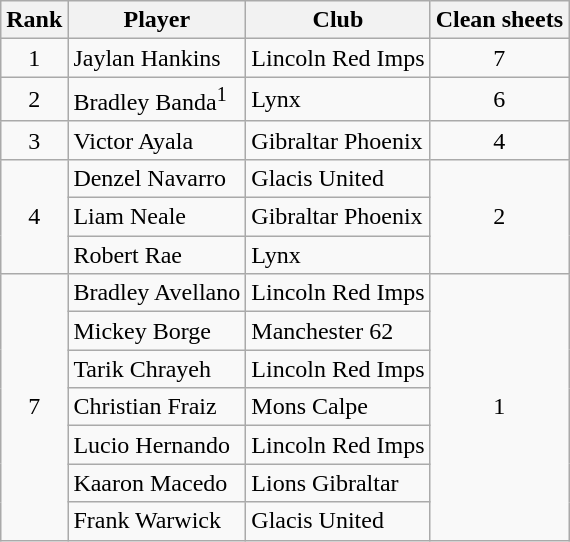<table class="wikitable" style="text-align:center">
<tr>
<th>Rank</th>
<th>Player</th>
<th>Club</th>
<th>Clean sheets</th>
</tr>
<tr>
<td>1</td>
<td align="left"> Jaylan Hankins</td>
<td align="left">Lincoln Red Imps</td>
<td>7</td>
</tr>
<tr>
<td rowspan=1>2</td>
<td align="left"> Bradley Banda<sup>1</sup></td>
<td align="left">Lynx</td>
<td rowspan=1>6</td>
</tr>
<tr>
<td>3</td>
<td align="left"> Victor Ayala</td>
<td align="left">Gibraltar Phoenix</td>
<td>4</td>
</tr>
<tr>
<td rowspan=3>4</td>
<td align="left"> Denzel Navarro</td>
<td align="left">Glacis United</td>
<td rowspan=3>2</td>
</tr>
<tr>
<td align="left"> Liam Neale</td>
<td align="left">Gibraltar Phoenix</td>
</tr>
<tr>
<td align="left"> Robert Rae</td>
<td align="left">Lynx</td>
</tr>
<tr>
<td rowspan=7>7</td>
<td align="left"> Bradley Avellano</td>
<td align="left">Lincoln Red Imps</td>
<td rowspan=7>1</td>
</tr>
<tr>
<td align="left"> Mickey Borge</td>
<td align="left">Manchester 62</td>
</tr>
<tr>
<td align="left"> Tarik Chrayeh</td>
<td align="left">Lincoln Red Imps</td>
</tr>
<tr>
<td align="left"> Christian Fraiz</td>
<td align="left">Mons Calpe</td>
</tr>
<tr>
<td align="left"> Lucio Hernando</td>
<td align="left">Lincoln Red Imps</td>
</tr>
<tr>
<td align="left"> Kaaron Macedo</td>
<td align="left">Lions Gibraltar</td>
</tr>
<tr>
<td align="left"> Frank Warwick</td>
<td align="left">Glacis United</td>
</tr>
</table>
